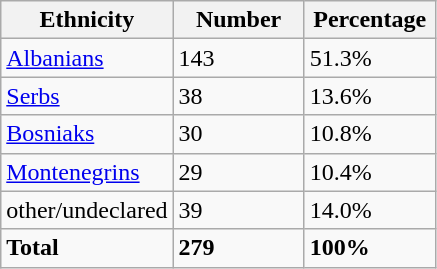<table class="wikitable">
<tr>
<th width="100px">Ethnicity</th>
<th width="80px">Number</th>
<th width="80px">Percentage</th>
</tr>
<tr>
<td><a href='#'>Albanians</a></td>
<td>143</td>
<td>51.3%</td>
</tr>
<tr>
<td><a href='#'>Serbs</a></td>
<td>38</td>
<td>13.6%</td>
</tr>
<tr>
<td><a href='#'>Bosniaks</a></td>
<td>30</td>
<td>10.8%</td>
</tr>
<tr>
<td><a href='#'>Montenegrins</a></td>
<td>29</td>
<td>10.4%</td>
</tr>
<tr>
<td>other/undeclared</td>
<td>39</td>
<td>14.0%</td>
</tr>
<tr>
<td><strong>Total</strong></td>
<td><strong>279</strong></td>
<td><strong>100%</strong></td>
</tr>
</table>
